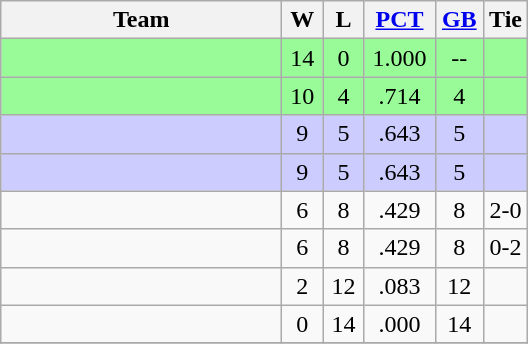<table class="wikitable" align="center">
<tr>
<th width=180px>Team</th>
<th width=20px>W</th>
<th width=20px>L</th>
<th width=40px><a href='#'>PCT</a></th>
<th width=25px><a href='#'>GB</a></th>
<th>Tie</th>
</tr>
<tr align="center" bgcolor="#98fb98">
<td align="left"></td>
<td>14</td>
<td>0</td>
<td>1.000</td>
<td>--</td>
<td></td>
</tr>
<tr align="center" bgcolor="#98fb98">
<td align="left"></td>
<td>10</td>
<td>4</td>
<td>.714</td>
<td>4</td>
<td></td>
</tr>
<tr align="center" bgcolor="#CCCCFF">
<td align="left"><strong></strong></td>
<td>9</td>
<td>5</td>
<td>.643</td>
<td>5</td>
<td></td>
</tr>
<tr align="center" bgcolor="#CCCCFF">
<td align="left"></td>
<td>9</td>
<td>5</td>
<td>.643</td>
<td>5</td>
<td></td>
</tr>
<tr align="center">
<td align="left"></td>
<td>6</td>
<td>8</td>
<td>.429</td>
<td>8</td>
<td>2-0</td>
</tr>
<tr align="center">
<td align="left"></td>
<td>6</td>
<td>8</td>
<td>.429</td>
<td>8</td>
<td>0-2</td>
</tr>
<tr align="center">
<td align="left"></td>
<td>2</td>
<td>12</td>
<td>.083</td>
<td>12</td>
<td></td>
</tr>
<tr align="center">
<td align="left"></td>
<td>0</td>
<td>14</td>
<td>.000</td>
<td>14</td>
<td></td>
</tr>
<tr align="center">
</tr>
</table>
